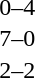<table cellspacing=1 width=70%>
<tr>
<th width=25%></th>
<th width=30%></th>
<th width=15%></th>
<th width=30%></th>
</tr>
<tr>
<td></td>
<td align=right></td>
<td align=center>0–4</td>
<td></td>
</tr>
<tr>
<td></td>
<td align=right></td>
<td align=center>7–0</td>
<td></td>
</tr>
<tr>
<td></td>
<td align=right></td>
<td align=center>2–2</td>
<td></td>
</tr>
</table>
